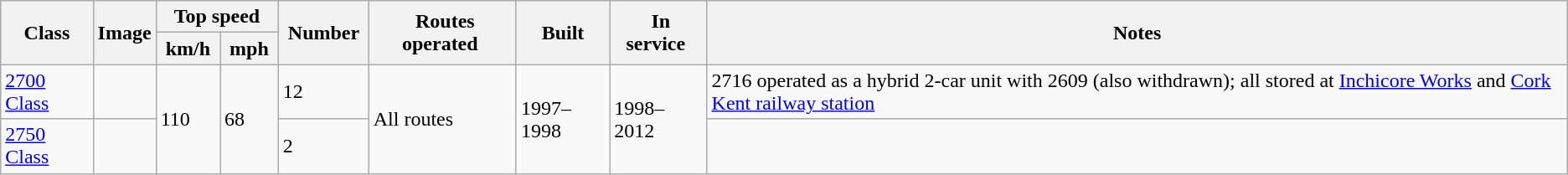<table class="wikitable">
<tr ---- bgcolor=#f9f9f9>
<th rowspan="2"> Class </th>
<th rowspan="2">Image</th>
<th colspan="2"> Top speed </th>
<th rowspan="2"> Number </th>
<th rowspan="2"> Routes operated </th>
<th rowspan="2"> Built </th>
<th rowspan="2"> In service </th>
<th rowspan="2"> Notes </th>
</tr>
<tr ---- bgcolor=#f9f9f9>
<th> km/h </th>
<th> mph </th>
</tr>
<tr>
<td><a href='#'>2700 Class</a></td>
<td></td>
<td rowspan="2">110</td>
<td rowspan="2">68</td>
<td>12</td>
<td rowspan="2">All routes</td>
<td rowspan="2">1997–1998</td>
<td rowspan="2">1998–2012</td>
<td>2716 operated as a hybrid 2-car unit with 2609 (also withdrawn); all stored at <a href='#'>Inchicore Works</a> and <a href='#'>Cork Kent railway station</a></td>
</tr>
<tr>
<td><a href='#'>2750 Class</a></td>
<td></td>
<td>2</td>
<td></td>
</tr>
</table>
